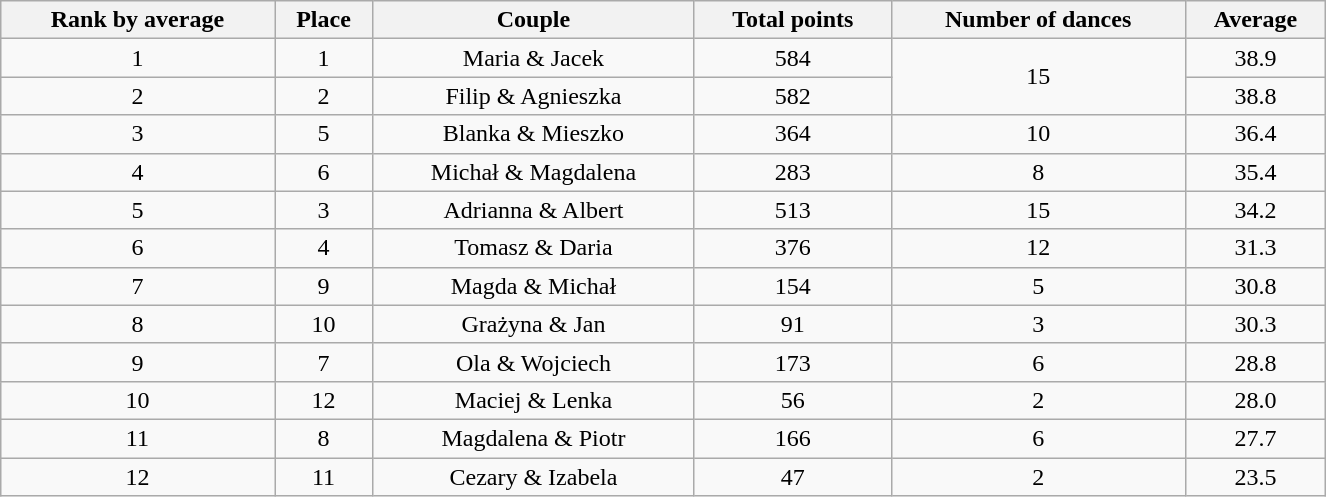<table class="wikitable sortable"  style="margin:auto; text-align:center; white-space:nowrap; width:70%;">
<tr>
<th>Rank by average</th>
<th>Place</th>
<th>Couple</th>
<th>Total points</th>
<th>Number of dances</th>
<th>Average</th>
</tr>
<tr>
<td>1</td>
<td>1</td>
<td>Maria & Jacek</td>
<td>584</td>
<td rowspan="2">15</td>
<td>38.9</td>
</tr>
<tr>
<td>2</td>
<td>2</td>
<td>Filip & Agnieszka</td>
<td>582</td>
<td>38.8</td>
</tr>
<tr>
<td>3</td>
<td>5</td>
<td>Blanka & Mieszko</td>
<td>364</td>
<td>10</td>
<td>36.4</td>
</tr>
<tr>
<td>4</td>
<td>6</td>
<td>Michał & Magdalena</td>
<td>283</td>
<td>8</td>
<td>35.4</td>
</tr>
<tr>
<td>5</td>
<td>3</td>
<td>Adrianna & Albert</td>
<td>513</td>
<td>15</td>
<td>34.2</td>
</tr>
<tr>
<td>6</td>
<td>4</td>
<td>Tomasz & Daria</td>
<td>376</td>
<td>12</td>
<td>31.3</td>
</tr>
<tr>
<td>7</td>
<td>9</td>
<td>Magda & Michał</td>
<td>154</td>
<td>5</td>
<td>30.8</td>
</tr>
<tr>
<td>8</td>
<td>10</td>
<td>Grażyna & Jan</td>
<td>91</td>
<td>3</td>
<td>30.3</td>
</tr>
<tr>
<td>9</td>
<td>7</td>
<td>Ola & Wojciech</td>
<td>173</td>
<td>6</td>
<td>28.8</td>
</tr>
<tr>
<td>10</td>
<td>12</td>
<td>Maciej & Lenka</td>
<td>56</td>
<td>2</td>
<td>28.0</td>
</tr>
<tr>
<td>11</td>
<td>8</td>
<td>Magdalena & Piotr</td>
<td>166</td>
<td>6</td>
<td>27.7</td>
</tr>
<tr>
<td>12</td>
<td>11</td>
<td>Cezary & Izabela</td>
<td>47</td>
<td>2</td>
<td>23.5</td>
</tr>
</table>
